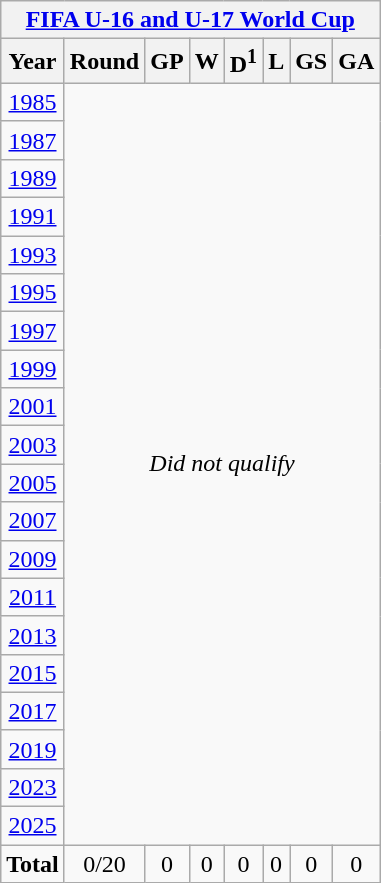<table class="wikitable" style="text-align: center;">
<tr>
<th colspan=8><a href='#'>FIFA U-16 and U-17 World Cup</a></th>
</tr>
<tr>
<th>Year</th>
<th>Round</th>
<th>GP</th>
<th>W</th>
<th>D<sup>1</sup></th>
<th>L</th>
<th>GS</th>
<th>GA</th>
</tr>
<tr>
<td> <a href='#'>1985</a></td>
<td colspan=7 rowspan=20><em>Did not qualify</em></td>
</tr>
<tr>
<td> <a href='#'>1987</a></td>
</tr>
<tr>
<td> <a href='#'>1989</a></td>
</tr>
<tr>
<td> <a href='#'>1991</a></td>
</tr>
<tr>
<td> <a href='#'>1993</a></td>
</tr>
<tr>
<td> <a href='#'>1995</a></td>
</tr>
<tr>
<td> <a href='#'>1997</a></td>
</tr>
<tr>
<td> <a href='#'>1999</a></td>
</tr>
<tr>
<td> <a href='#'>2001</a></td>
</tr>
<tr>
<td> <a href='#'>2003</a></td>
</tr>
<tr>
<td> <a href='#'>2005</a></td>
</tr>
<tr>
<td> <a href='#'>2007</a></td>
</tr>
<tr>
<td> <a href='#'>2009</a></td>
</tr>
<tr>
<td> <a href='#'>2011</a></td>
</tr>
<tr>
<td> <a href='#'>2013</a></td>
</tr>
<tr>
<td> <a href='#'>2015</a></td>
</tr>
<tr>
<td> <a href='#'>2017</a></td>
</tr>
<tr>
<td> <a href='#'>2019</a></td>
</tr>
<tr>
<td> <a href='#'>2023</a></td>
</tr>
<tr>
<td> <a href='#'>2025</a></td>
</tr>
<tr>
<td><strong>Total</strong></td>
<td>0/20</td>
<td>0</td>
<td>0</td>
<td>0</td>
<td>0</td>
<td>0</td>
<td>0</td>
</tr>
</table>
